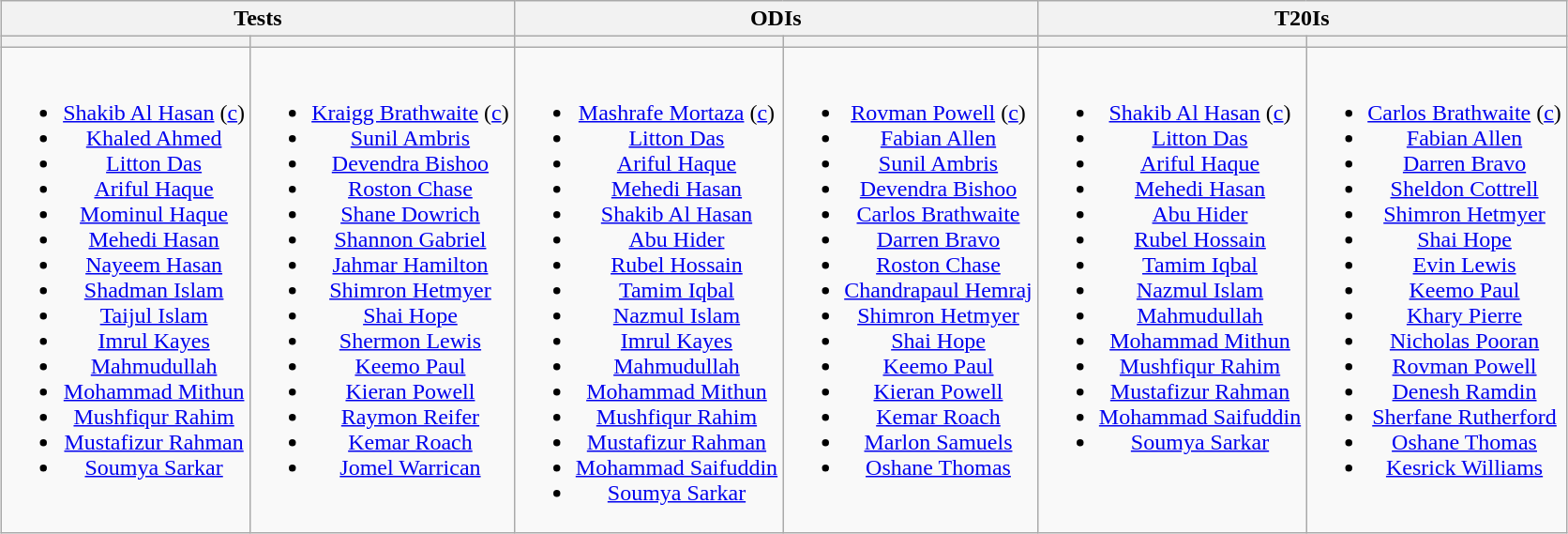<table class="wikitable" style="text-align:center; margin:auto">
<tr>
<th colspan=2>Tests</th>
<th colspan=2>ODIs</th>
<th colspan=2>T20Is</th>
</tr>
<tr>
<th></th>
<th></th>
<th></th>
<th></th>
<th></th>
<th></th>
</tr>
<tr style="vertical-align:top">
<td><br><ul><li><a href='#'>Shakib Al Hasan</a> (<a href='#'>c</a>)</li><li><a href='#'>Khaled Ahmed</a></li><li><a href='#'>Litton Das</a></li><li><a href='#'>Ariful Haque</a></li><li><a href='#'>Mominul Haque</a></li><li><a href='#'>Mehedi Hasan</a></li><li><a href='#'>Nayeem Hasan</a></li><li><a href='#'>Shadman Islam</a></li><li><a href='#'>Taijul Islam</a></li><li><a href='#'>Imrul Kayes</a></li><li><a href='#'>Mahmudullah</a></li><li><a href='#'>Mohammad Mithun</a></li><li><a href='#'>Mushfiqur Rahim</a></li><li><a href='#'>Mustafizur Rahman</a></li><li><a href='#'>Soumya Sarkar</a></li></ul></td>
<td><br><ul><li><a href='#'>Kraigg Brathwaite</a> (<a href='#'>c</a>)</li><li><a href='#'>Sunil Ambris</a></li><li><a href='#'>Devendra Bishoo</a></li><li><a href='#'>Roston Chase</a></li><li><a href='#'>Shane Dowrich</a></li><li><a href='#'>Shannon Gabriel</a></li><li><a href='#'>Jahmar Hamilton</a></li><li><a href='#'>Shimron Hetmyer</a></li><li><a href='#'>Shai Hope</a></li><li><a href='#'>Shermon Lewis</a></li><li><a href='#'>Keemo Paul</a></li><li><a href='#'>Kieran Powell</a></li><li><a href='#'>Raymon Reifer</a></li><li><a href='#'>Kemar Roach</a></li><li><a href='#'>Jomel Warrican</a></li></ul></td>
<td><br><ul><li><a href='#'>Mashrafe Mortaza</a> (<a href='#'>c</a>)</li><li><a href='#'>Litton Das</a></li><li><a href='#'>Ariful Haque</a></li><li><a href='#'>Mehedi Hasan</a></li><li><a href='#'>Shakib Al Hasan</a></li><li><a href='#'>Abu Hider</a></li><li><a href='#'>Rubel Hossain</a></li><li><a href='#'>Tamim Iqbal</a></li><li><a href='#'>Nazmul Islam</a></li><li><a href='#'>Imrul Kayes</a></li><li><a href='#'>Mahmudullah</a></li><li><a href='#'>Mohammad Mithun</a></li><li><a href='#'>Mushfiqur Rahim</a></li><li><a href='#'>Mustafizur Rahman</a></li><li><a href='#'>Mohammad Saifuddin</a></li><li><a href='#'>Soumya Sarkar</a></li></ul></td>
<td><br><ul><li><a href='#'>Rovman Powell</a> (<a href='#'>c</a>)</li><li><a href='#'>Fabian Allen</a></li><li><a href='#'>Sunil Ambris</a></li><li><a href='#'>Devendra Bishoo</a></li><li><a href='#'>Carlos Brathwaite</a></li><li><a href='#'>Darren Bravo</a></li><li><a href='#'>Roston Chase</a></li><li><a href='#'>Chandrapaul Hemraj</a></li><li><a href='#'>Shimron Hetmyer</a></li><li><a href='#'>Shai Hope</a></li><li><a href='#'>Keemo Paul</a></li><li><a href='#'>Kieran Powell</a></li><li><a href='#'>Kemar Roach</a></li><li><a href='#'>Marlon Samuels</a></li><li><a href='#'>Oshane Thomas</a></li></ul></td>
<td><br><ul><li><a href='#'>Shakib Al Hasan</a> (<a href='#'>c</a>)</li><li><a href='#'>Litton Das</a></li><li><a href='#'>Ariful Haque</a></li><li><a href='#'>Mehedi Hasan</a></li><li><a href='#'>Abu Hider</a></li><li><a href='#'>Rubel Hossain</a></li><li><a href='#'>Tamim Iqbal</a></li><li><a href='#'>Nazmul Islam</a></li><li><a href='#'>Mahmudullah</a></li><li><a href='#'>Mohammad Mithun</a></li><li><a href='#'>Mushfiqur Rahim</a></li><li><a href='#'>Mustafizur Rahman</a></li><li><a href='#'>Mohammad Saifuddin</a></li><li><a href='#'>Soumya Sarkar</a></li></ul></td>
<td><br><ul><li><a href='#'>Carlos Brathwaite</a> (<a href='#'>c</a>)</li><li><a href='#'>Fabian Allen</a></li><li><a href='#'>Darren Bravo</a></li><li><a href='#'>Sheldon Cottrell</a></li><li><a href='#'>Shimron Hetmyer</a></li><li><a href='#'>Shai Hope</a></li><li><a href='#'>Evin Lewis</a></li><li><a href='#'>Keemo Paul</a></li><li><a href='#'>Khary Pierre</a></li><li><a href='#'>Nicholas Pooran</a></li><li><a href='#'>Rovman Powell</a></li><li><a href='#'>Denesh Ramdin</a></li><li><a href='#'>Sherfane Rutherford</a></li><li><a href='#'>Oshane Thomas</a></li><li><a href='#'>Kesrick Williams</a></li></ul></td>
</tr>
</table>
